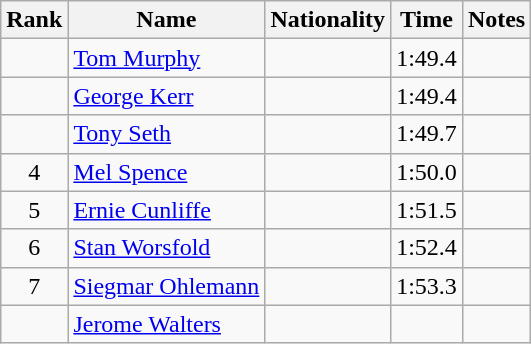<table class="wikitable sortable" style="text-align:center">
<tr>
<th>Rank</th>
<th>Name</th>
<th>Nationality</th>
<th>Time</th>
<th>Notes</th>
</tr>
<tr>
<td></td>
<td align=left><a href='#'>Tom Murphy</a></td>
<td align=left></td>
<td>1:49.4</td>
<td></td>
</tr>
<tr>
<td></td>
<td align=left><a href='#'>George Kerr</a></td>
<td align=left></td>
<td>1:49.4</td>
<td></td>
</tr>
<tr>
<td></td>
<td align=left><a href='#'>Tony Seth</a></td>
<td align=left></td>
<td>1:49.7</td>
<td></td>
</tr>
<tr>
<td>4</td>
<td align=left><a href='#'>Mel Spence</a></td>
<td align=left></td>
<td>1:50.0</td>
<td></td>
</tr>
<tr>
<td>5</td>
<td align=left><a href='#'>Ernie Cunliffe</a></td>
<td align=left></td>
<td>1:51.5</td>
<td></td>
</tr>
<tr>
<td>6</td>
<td align=left><a href='#'>Stan Worsfold</a></td>
<td align=left></td>
<td>1:52.4</td>
<td></td>
</tr>
<tr>
<td>7</td>
<td align=left><a href='#'>Siegmar Ohlemann</a></td>
<td align=left></td>
<td>1:53.3</td>
<td></td>
</tr>
<tr>
<td></td>
<td align=left><a href='#'>Jerome Walters</a></td>
<td align=left></td>
<td></td>
<td></td>
</tr>
</table>
